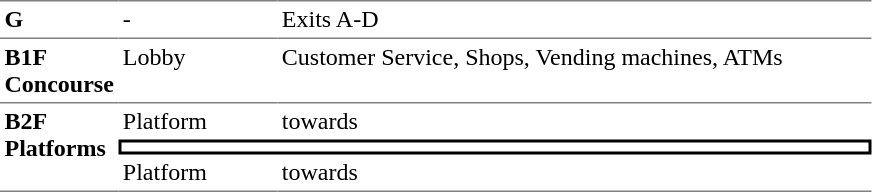<table border=0 cellspacing=0 cellpadding=3>
<tr>
<td style="border-top:solid 1px gray;" width=50 valign=top><strong>G</strong></td>
<td style="border-top:solid 1px gray;" width=100 valign=top>-</td>
<td style="border-top:solid 1px gray;" width=390 valign=top>Exits A-D</td>
</tr>
<tr>
<td style="border-bottom:solid 1px gray; border-top:solid 1px gray;" valign=top width=50><strong>B1F<br>Concourse</strong></td>
<td style="border-bottom:solid 1px gray; border-top:solid 1px gray;" valign=top width=100>Lobby</td>
<td style="border-bottom:solid 1px gray; border-top:solid 1px gray;" valign=top width=390>Customer Service, Shops, Vending machines, ATMs</td>
</tr>
<tr>
<td style="border-bottom:solid 1px gray;" rowspan=3 valign=top><strong>B2F<br>Platforms</strong></td>
<td>Platform</td>
<td>  towards  </td>
</tr>
<tr>
<td style="border-right:solid 2px black;border-left:solid 2px black;border-top:solid 2px black;border-bottom:solid 2px black;text-align:center;" colspan=2></td>
</tr>
<tr>
<td style="border-bottom:solid 1px gray;">Platform</td>
<td style="border-bottom:solid 1px gray;">  towards   </td>
</tr>
</table>
